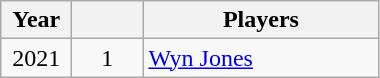<table class="wikitable">
<tr>
<th width=40>Year</th>
<th width=40></th>
<th width=150>Players</th>
</tr>
<tr>
<td align=center>2021</td>
<td align=center>1</td>
<td><a href='#'>Wyn Jones</a></td>
</tr>
</table>
